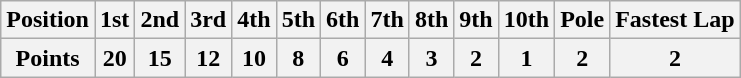<table class="wikitable">
<tr>
<th>Position</th>
<th>1st</th>
<th>2nd</th>
<th>3rd</th>
<th>4th</th>
<th>5th</th>
<th>6th</th>
<th>7th</th>
<th>8th</th>
<th>9th</th>
<th>10th</th>
<th>Pole</th>
<th>Fastest Lap</th>
</tr>
<tr>
<th>Points</th>
<th>20</th>
<th>15</th>
<th>12</th>
<th>10</th>
<th>8</th>
<th>6</th>
<th>4</th>
<th>3</th>
<th>2</th>
<th>1</th>
<th>2</th>
<th>2</th>
</tr>
</table>
